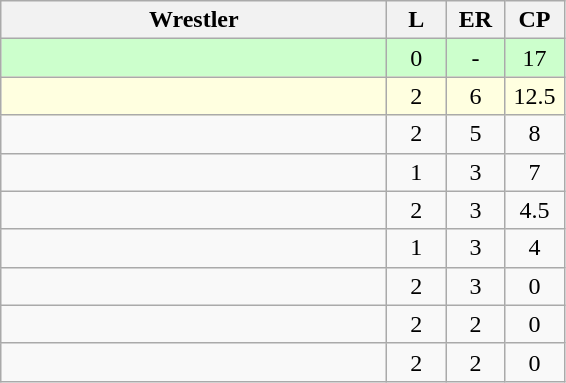<table class="wikitable" style="text-align: center;" |>
<tr>
<th width="250">Wrestler</th>
<th width="32">L</th>
<th width="32">ER</th>
<th width="32">CP</th>
</tr>
<tr bgcolor="ccffcc">
<td style="text-align:left;"></td>
<td>0</td>
<td>-</td>
<td>17</td>
</tr>
<tr bgcolor="lightyellow">
<td style="text-align:left;"></td>
<td>2</td>
<td>6</td>
<td>12.5</td>
</tr>
<tr>
<td style="text-align:left;"></td>
<td>2</td>
<td>5</td>
<td>8</td>
</tr>
<tr>
<td style="text-align:left;"></td>
<td>1</td>
<td>3</td>
<td>7</td>
</tr>
<tr>
<td style="text-align:left;"></td>
<td>2</td>
<td>3</td>
<td>4.5</td>
</tr>
<tr>
<td style="text-align:left;"></td>
<td>1</td>
<td>3</td>
<td>4</td>
</tr>
<tr>
<td style="text-align:left;"></td>
<td>2</td>
<td>3</td>
<td>0</td>
</tr>
<tr>
<td style="text-align:left;"></td>
<td>2</td>
<td>2</td>
<td>0</td>
</tr>
<tr>
<td style="text-align:left;"></td>
<td>2</td>
<td>2</td>
<td>0</td>
</tr>
</table>
